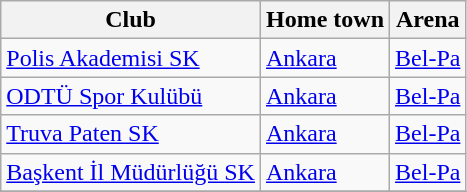<table class="wikitable">
<tr>
<th>Club</th>
<th>Home town</th>
<th>Arena</th>
</tr>
<tr>
<td><a href='#'>Polis Akademisi SK</a></td>
<td><a href='#'>Ankara</a></td>
<td><a href='#'>Bel-Pa</a></td>
</tr>
<tr>
<td><a href='#'>ODTÜ Spor Kulübü</a></td>
<td><a href='#'>Ankara</a></td>
<td><a href='#'>Bel-Pa</a></td>
</tr>
<tr>
<td><a href='#'>Truva Paten SK</a></td>
<td><a href='#'>Ankara</a></td>
<td><a href='#'>Bel-Pa</a></td>
</tr>
<tr>
<td><a href='#'>Başkent İl Müdürlüğü SK</a></td>
<td><a href='#'>Ankara</a></td>
<td><a href='#'>Bel-Pa</a></td>
</tr>
<tr>
</tr>
</table>
